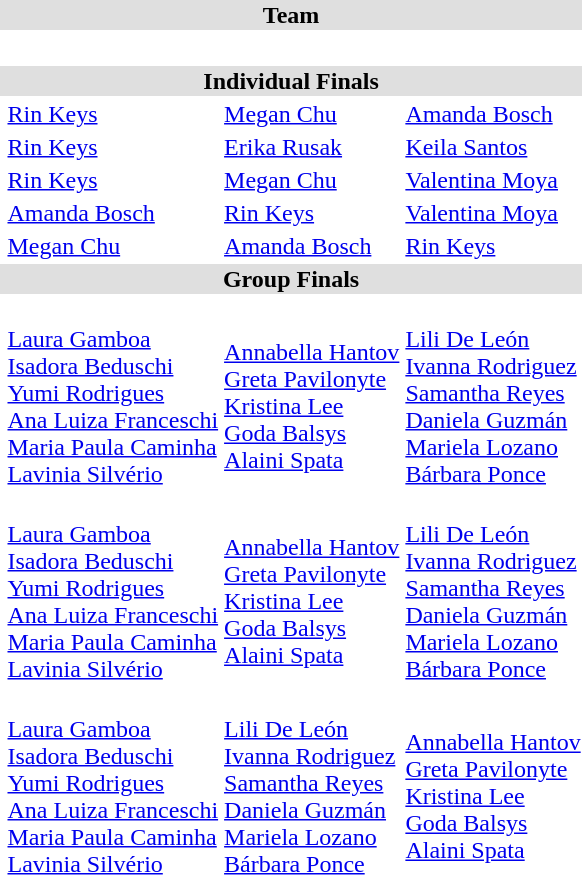<table>
<tr bgcolor="DFDFDF">
<td colspan="4" align="center"><strong>Team</strong></td>
</tr>
<tr>
<th scope=row style="text-align:left"><br></th>
<td valign="top"> <br> </td>
<td valign="top"> <br> </td>
<td valign="top"> <br> </td>
</tr>
<tr bgcolor="DFDFDF">
<td colspan="4" align="center"><strong>Individual Finals </strong></td>
</tr>
<tr>
<th scope=row style="text-align:left"><br></th>
<td> <a href='#'>Rin Keys</a></td>
<td> <a href='#'>Megan Chu</a></td>
<td> <a href='#'>Amanda Bosch</a></td>
</tr>
<tr>
<th scope=row style="text-align:left"><br></th>
<td> <a href='#'>Rin Keys</a></td>
<td> <a href='#'>Erika Rusak</a></td>
<td> <a href='#'>Keila Santos</a></td>
</tr>
<tr>
<th scope=row style="text-align:left"><br></th>
<td> <a href='#'>Rin Keys</a></td>
<td> <a href='#'>Megan Chu</a></td>
<td> <a href='#'>Valentina Moya</a></td>
</tr>
<tr>
<th scope=row style="text-align:left"><br></th>
<td> <a href='#'>Amanda Bosch</a></td>
<td> <a href='#'>Rin Keys</a></td>
<td> <a href='#'>Valentina Moya</a></td>
</tr>
<tr>
<th scope=row style="text-align:left"><br></th>
<td> <a href='#'>Megan Chu</a></td>
<td> <a href='#'>Amanda Bosch</a></td>
<td> <a href='#'>Rin Keys</a></td>
</tr>
<tr bgcolor="DFDFDF">
<td colspan="4" align="center"><strong>Group Finals</strong></td>
</tr>
<tr>
<th scope=row style="text-align:left"><br></th>
<td><br><a href='#'>Laura Gamboa</a><br><a href='#'>Isadora Beduschi</a><br><a href='#'>Yumi Rodrigues</a><br><a href='#'>Ana Luiza Franceschi</a><br><a href='#'>Maria Paula Caminha</a><br><a href='#'>Lavinia Silvério</a></td>
<td><br><a href='#'>Annabella Hantov</a><br><a href='#'>Greta Pavilonyte</a><br><a href='#'>Kristina Lee</a><br><a href='#'>Goda Balsys</a><br><a href='#'>Alaini Spata</a></td>
<td><br><a href='#'>Lili De León</a><br><a href='#'>Ivanna Rodriguez</a><br><a href='#'>Samantha Reyes</a><br><a href='#'>Daniela Guzmán</a><br><a href='#'>Mariela Lozano</a><br><a href='#'>Bárbara Ponce</a></td>
</tr>
<tr>
<th scope=row style="text-align:left"><br></th>
<td><br><a href='#'>Laura Gamboa</a><br><a href='#'>Isadora Beduschi</a><br><a href='#'>Yumi Rodrigues</a><br><a href='#'>Ana Luiza Franceschi</a><br><a href='#'>Maria Paula Caminha</a><br><a href='#'>Lavinia Silvério</a></td>
<td><br><a href='#'>Annabella Hantov</a><br><a href='#'>Greta Pavilonyte</a><br><a href='#'>Kristina Lee</a><br><a href='#'>Goda Balsys</a><br><a href='#'>Alaini Spata</a></td>
<td><br><a href='#'>Lili De León</a><br><a href='#'>Ivanna Rodriguez</a><br><a href='#'>Samantha Reyes</a><br><a href='#'>Daniela Guzmán</a><br><a href='#'>Mariela Lozano</a><br><a href='#'>Bárbara Ponce</a></td>
</tr>
<tr>
<th scope=row style="text-align:left"><br></th>
<td><br><a href='#'>Laura Gamboa</a><br><a href='#'>Isadora Beduschi</a><br><a href='#'>Yumi Rodrigues</a><br><a href='#'>Ana Luiza Franceschi</a><br><a href='#'>Maria Paula Caminha</a><br><a href='#'>Lavinia Silvério</a></td>
<td><br><a href='#'>Lili De León</a><br><a href='#'>Ivanna Rodriguez</a><br><a href='#'>Samantha Reyes</a><br><a href='#'>Daniela Guzmán</a><br><a href='#'>Mariela Lozano</a><br><a href='#'>Bárbara Ponce</a></td>
<td><br><a href='#'>Annabella Hantov</a><br><a href='#'>Greta Pavilonyte</a><br><a href='#'>Kristina Lee</a><br><a href='#'>Goda Balsys</a><br><a href='#'>Alaini Spata</a></td>
</tr>
<tr bgcolor="DFDFDF">
</tr>
</table>
